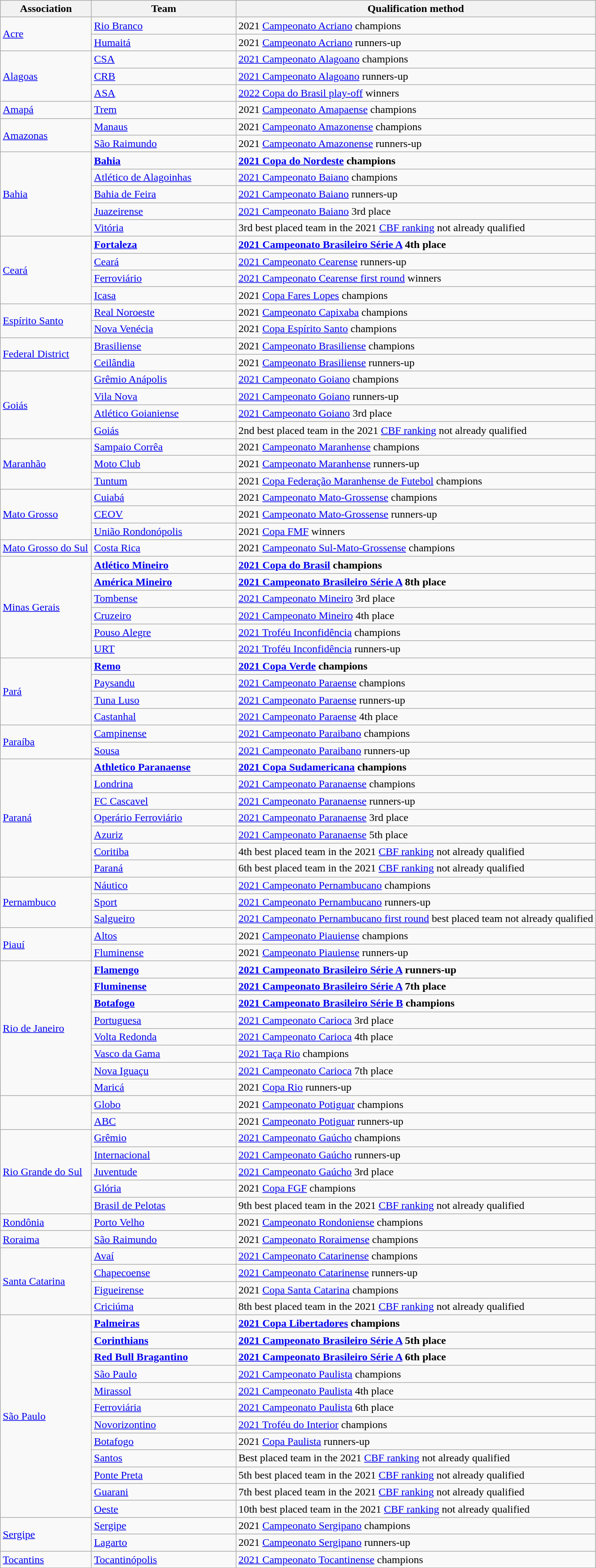<table class="wikitable">
<tr>
<th width=130>Association</th>
<th width=210>Team</th>
<th>Qualification method</th>
</tr>
<tr>
<td rowspan=2> <a href='#'>Acre</a><br></td>
<td><a href='#'>Rio Branco</a></td>
<td>2021 <a href='#'>Campeonato Acriano</a> champions</td>
</tr>
<tr>
<td><a href='#'>Humaitá</a></td>
<td>2021 <a href='#'>Campeonato Acriano</a> runners-up</td>
</tr>
<tr>
<td rowspan=3> <a href='#'>Alagoas</a><br></td>
<td><a href='#'>CSA</a></td>
<td><a href='#'>2021 Campeonato Alagoano</a> champions</td>
</tr>
<tr>
<td><a href='#'>CRB</a></td>
<td><a href='#'>2021 Campeonato Alagoano</a> runners-up</td>
</tr>
<tr>
<td><a href='#'>ASA</a></td>
<td><a href='#'>2022 Copa do Brasil play-off</a> winners</td>
</tr>
<tr>
<td> <a href='#'>Amapá</a><br></td>
<td><a href='#'>Trem</a></td>
<td>2021 <a href='#'>Campeonato Amapaense</a> champions</td>
</tr>
<tr>
<td rowspan=2> <a href='#'>Amazonas</a><br></td>
<td><a href='#'>Manaus</a></td>
<td>2021 <a href='#'>Campeonato Amazonense</a> champions</td>
</tr>
<tr>
<td><a href='#'>São Raimundo</a></td>
<td>2021 <a href='#'>Campeonato Amazonense</a> runners-up</td>
</tr>
<tr>
<td rowspan=5> <a href='#'>Bahia</a><br></td>
<td><strong><a href='#'>Bahia</a></strong></td>
<td><strong><a href='#'>2021 Copa do Nordeste</a> champions</strong></td>
</tr>
<tr>
<td><a href='#'>Atlético de Alagoinhas</a></td>
<td><a href='#'>2021 Campeonato Baiano</a> champions</td>
</tr>
<tr>
<td><a href='#'>Bahia de Feira</a></td>
<td><a href='#'>2021 Campeonato Baiano</a> runners-up</td>
</tr>
<tr>
<td><a href='#'>Juazeirense</a></td>
<td><a href='#'>2021 Campeonato Baiano</a> 3rd place</td>
</tr>
<tr>
<td><a href='#'>Vitória</a></td>
<td>3rd best placed team in the 2021 <a href='#'>CBF ranking</a> not already qualified</td>
</tr>
<tr>
<td rowspan=4> <a href='#'>Ceará</a><br></td>
<td><strong><a href='#'>Fortaleza</a></strong></td>
<td><strong><a href='#'>2021 Campeonato Brasileiro Série A</a> 4th place</strong></td>
</tr>
<tr>
<td><a href='#'>Ceará</a></td>
<td><a href='#'>2021 Campeonato Cearense</a> runners-up</td>
</tr>
<tr>
<td><a href='#'>Ferroviário</a></td>
<td><a href='#'>2021 Campeonato Cearense first round</a> winners</td>
</tr>
<tr>
<td><a href='#'>Icasa</a></td>
<td>2021 <a href='#'>Copa Fares Lopes</a> champions</td>
</tr>
<tr>
<td rowspan=2> <a href='#'>Espírito Santo</a><br></td>
<td><a href='#'>Real Noroeste</a></td>
<td>2021 <a href='#'>Campeonato Capixaba</a> champions</td>
</tr>
<tr>
<td><a href='#'>Nova Venécia</a></td>
<td>2021 <a href='#'>Copa Espírito Santo</a> champions</td>
</tr>
<tr>
<td rowspan=2> <a href='#'>Federal District</a><br></td>
<td><a href='#'>Brasiliense</a></td>
<td>2021 <a href='#'>Campeonato Brasiliense</a> champions</td>
</tr>
<tr>
<td><a href='#'>Ceilândia</a></td>
<td>2021 <a href='#'>Campeonato Brasiliense</a> runners-up</td>
</tr>
<tr>
<td rowspan=4> <a href='#'>Goiás</a><br></td>
<td><a href='#'>Grêmio Anápolis</a></td>
<td><a href='#'>2021 Campeonato Goiano</a> champions</td>
</tr>
<tr>
<td><a href='#'>Vila Nova</a></td>
<td><a href='#'>2021 Campeonato Goiano</a> runners-up</td>
</tr>
<tr>
<td><a href='#'>Atlético Goianiense</a></td>
<td><a href='#'>2021 Campeonato Goiano</a> 3rd place</td>
</tr>
<tr>
<td><a href='#'>Goiás</a></td>
<td>2nd best placed team in the 2021 <a href='#'>CBF ranking</a> not already qualified</td>
</tr>
<tr>
<td rowspan=3> <a href='#'>Maranhão</a><br></td>
<td><a href='#'>Sampaio Corrêa</a></td>
<td>2021 <a href='#'>Campeonato Maranhense</a> champions</td>
</tr>
<tr>
<td><a href='#'>Moto Club</a></td>
<td>2021 <a href='#'>Campeonato Maranhense</a> runners-up</td>
</tr>
<tr>
<td><a href='#'>Tuntum</a></td>
<td>2021 <a href='#'>Copa Federação Maranhense de Futebol</a> champions</td>
</tr>
<tr>
<td rowspan=3> <a href='#'>Mato Grosso</a><br></td>
<td><a href='#'>Cuiabá</a></td>
<td>2021 <a href='#'>Campeonato Mato-Grossense</a> champions</td>
</tr>
<tr>
<td><a href='#'>CEOV</a></td>
<td>2021 <a href='#'>Campeonato Mato-Grossense</a> runners-up</td>
</tr>
<tr>
<td><a href='#'>União Rondonópolis</a></td>
<td>2021 <a href='#'>Copa FMF</a> winners</td>
</tr>
<tr>
<td> <a href='#'>Mato Grosso do Sul</a> </td>
<td><a href='#'>Costa Rica</a></td>
<td>2021 <a href='#'>Campeonato Sul-Mato-Grossense</a> champions</td>
</tr>
<tr>
<td rowspan=6> <a href='#'>Minas Gerais</a><br></td>
<td><strong><a href='#'>Atlético Mineiro</a></strong></td>
<td><strong><a href='#'>2021 Copa do Brasil</a> champions</strong></td>
</tr>
<tr>
<td><strong><a href='#'>América Mineiro</a></strong></td>
<td><strong><a href='#'>2021 Campeonato Brasileiro Série A</a> 8th place</strong></td>
</tr>
<tr>
<td><a href='#'>Tombense</a></td>
<td><a href='#'>2021 Campeonato Mineiro</a> 3rd place</td>
</tr>
<tr>
<td><a href='#'>Cruzeiro</a></td>
<td><a href='#'>2021 Campeonato Mineiro</a> 4th place</td>
</tr>
<tr>
<td><a href='#'>Pouso Alegre</a></td>
<td><a href='#'>2021 Troféu Inconfidência</a> champions</td>
</tr>
<tr>
<td><a href='#'>URT</a></td>
<td><a href='#'>2021 Troféu Inconfidência</a> runners-up</td>
</tr>
<tr>
<td rowspan=4> <a href='#'>Pará</a><br></td>
<td><strong><a href='#'>Remo</a></strong></td>
<td><strong><a href='#'>2021 Copa Verde</a> champions</strong></td>
</tr>
<tr>
<td><a href='#'>Paysandu</a></td>
<td><a href='#'>2021 Campeonato Paraense</a> champions</td>
</tr>
<tr>
<td><a href='#'>Tuna Luso</a></td>
<td><a href='#'>2021 Campeonato Paraense</a> runners-up</td>
</tr>
<tr>
<td><a href='#'>Castanhal</a></td>
<td><a href='#'>2021 Campeonato Paraense</a> 4th place</td>
</tr>
<tr>
<td rowspan=2> <a href='#'>Paraíba</a><br></td>
<td><a href='#'>Campinense</a></td>
<td><a href='#'>2021 Campeonato Paraibano</a> champions</td>
</tr>
<tr>
<td><a href='#'>Sousa</a></td>
<td><a href='#'>2021 Campeonato Paraibano</a> runners-up</td>
</tr>
<tr>
<td rowspan=7> <a href='#'>Paraná</a><br></td>
<td><strong><a href='#'>Athletico Paranaense</a></strong></td>
<td><strong><a href='#'>2021 Copa Sudamericana</a> champions</strong></td>
</tr>
<tr>
<td><a href='#'>Londrina</a></td>
<td><a href='#'>2021 Campeonato Paranaense</a> champions</td>
</tr>
<tr>
<td><a href='#'>FC Cascavel</a></td>
<td><a href='#'>2021 Campeonato Paranaense</a> runners-up</td>
</tr>
<tr>
<td><a href='#'>Operário Ferroviário</a></td>
<td><a href='#'>2021 Campeonato Paranaense</a> 3rd place</td>
</tr>
<tr>
<td><a href='#'>Azuriz</a></td>
<td><a href='#'>2021 Campeonato Paranaense</a> 5th place</td>
</tr>
<tr>
<td><a href='#'>Coritiba</a></td>
<td>4th best placed team in the 2021 <a href='#'>CBF ranking</a> not already qualified</td>
</tr>
<tr>
<td><a href='#'>Paraná</a></td>
<td>6th best placed team in the 2021 <a href='#'>CBF ranking</a> not already qualified</td>
</tr>
<tr>
<td rowspan=3> <a href='#'>Pernambuco</a><br></td>
<td><a href='#'>Náutico</a></td>
<td><a href='#'>2021 Campeonato Pernambucano</a> champions</td>
</tr>
<tr>
<td><a href='#'>Sport</a></td>
<td><a href='#'>2021 Campeonato Pernambucano</a> runners-up</td>
</tr>
<tr>
<td><a href='#'>Salgueiro</a></td>
<td><a href='#'>2021 Campeonato Pernambucano first round</a> best placed team not already qualified</td>
</tr>
<tr>
<td rowspan=2> <a href='#'>Piauí</a><br></td>
<td><a href='#'>Altos</a></td>
<td>2021 <a href='#'>Campeonato Piauiense</a> champions</td>
</tr>
<tr>
<td><a href='#'>Fluminense</a></td>
<td>2021 <a href='#'>Campeonato Piauiense</a> runners-up</td>
</tr>
<tr>
<td rowspan=8> <a href='#'>Rio de Janeiro</a><br></td>
<td><strong><a href='#'>Flamengo</a></strong></td>
<td><strong><a href='#'>2021 Campeonato Brasileiro Série A</a> runners-up</strong></td>
</tr>
<tr>
<td><strong><a href='#'>Fluminense</a></strong></td>
<td><strong><a href='#'>2021 Campeonato Brasileiro Série A</a> 7th place</strong></td>
</tr>
<tr>
<td><strong><a href='#'>Botafogo</a></strong></td>
<td><strong><a href='#'>2021 Campeonato Brasileiro Série B</a> champions</strong></td>
</tr>
<tr>
<td><a href='#'>Portuguesa</a></td>
<td><a href='#'>2021 Campeonato Carioca</a> 3rd place</td>
</tr>
<tr>
<td><a href='#'>Volta Redonda</a></td>
<td><a href='#'>2021 Campeonato Carioca</a> 4th place</td>
</tr>
<tr>
<td><a href='#'>Vasco da Gama</a></td>
<td><a href='#'>2021 Taça Rio</a> champions</td>
</tr>
<tr>
<td><a href='#'>Nova Iguaçu</a></td>
<td><a href='#'>2021 Campeonato Carioca</a> 7th place</td>
</tr>
<tr>
<td><a href='#'>Maricá</a></td>
<td>2021 <a href='#'>Copa Rio</a> runners-up</td>
</tr>
<tr>
<td rowspan=2> </td>
<td><a href='#'>Globo</a></td>
<td>2021 <a href='#'>Campeonato Potiguar</a> champions</td>
</tr>
<tr>
<td><a href='#'>ABC</a></td>
<td>2021 <a href='#'>Campeonato Potiguar</a> runners-up</td>
</tr>
<tr>
<td rowspan=5> <a href='#'>Rio Grande do Sul</a><br></td>
<td><a href='#'>Grêmio</a></td>
<td><a href='#'>2021 Campeonato Gaúcho</a> champions</td>
</tr>
<tr>
<td><a href='#'>Internacional</a></td>
<td><a href='#'>2021 Campeonato Gaúcho</a> runners-up</td>
</tr>
<tr>
<td><a href='#'>Juventude</a></td>
<td><a href='#'>2021 Campeonato Gaúcho</a> 3rd place</td>
</tr>
<tr>
<td><a href='#'>Glória</a></td>
<td>2021 <a href='#'>Copa FGF</a> champions</td>
</tr>
<tr>
<td><a href='#'>Brasil de Pelotas</a></td>
<td>9th best placed team in the 2021 <a href='#'>CBF ranking</a> not already qualified</td>
</tr>
<tr>
<td> <a href='#'>Rondônia</a><br></td>
<td><a href='#'>Porto Velho</a></td>
<td>2021 <a href='#'>Campeonato Rondoniense</a> champions</td>
</tr>
<tr>
<td> <a href='#'>Roraima</a><br></td>
<td><a href='#'>São Raimundo</a></td>
<td>2021 <a href='#'>Campeonato Roraimense</a> champions</td>
</tr>
<tr>
<td rowspan=4> <a href='#'>Santa Catarina</a><br></td>
<td><a href='#'>Avaí</a></td>
<td><a href='#'>2021 Campeonato Catarinense</a> champions</td>
</tr>
<tr>
<td><a href='#'>Chapecoense</a></td>
<td><a href='#'>2021 Campeonato Catarinense</a> runners-up</td>
</tr>
<tr>
<td><a href='#'>Figueirense</a></td>
<td>2021 <a href='#'>Copa Santa Catarina</a> champions</td>
</tr>
<tr>
<td><a href='#'>Criciúma</a></td>
<td>8th best placed team in the 2021 <a href='#'>CBF ranking</a> not already qualified</td>
</tr>
<tr>
<td rowspan=12> <a href='#'>São Paulo</a><br></td>
<td><strong><a href='#'>Palmeiras</a></strong></td>
<td><strong><a href='#'>2021 Copa Libertadores</a> champions</strong></td>
</tr>
<tr>
<td><strong><a href='#'>Corinthians</a></strong></td>
<td><strong><a href='#'>2021 Campeonato Brasileiro Série A</a> 5th place</strong></td>
</tr>
<tr>
<td><strong><a href='#'>Red Bull Bragantino</a></strong></td>
<td><strong><a href='#'>2021 Campeonato Brasileiro Série A</a> 6th place</strong></td>
</tr>
<tr>
<td><a href='#'>São Paulo</a></td>
<td><a href='#'>2021 Campeonato Paulista</a> champions</td>
</tr>
<tr>
<td><a href='#'>Mirassol</a></td>
<td><a href='#'>2021 Campeonato Paulista</a> 4th place</td>
</tr>
<tr>
<td><a href='#'>Ferroviária</a></td>
<td><a href='#'>2021 Campeonato Paulista</a> 6th place</td>
</tr>
<tr>
<td><a href='#'>Novorizontino</a></td>
<td><a href='#'>2021 Troféu do Interior</a> champions</td>
</tr>
<tr>
<td><a href='#'>Botafogo</a></td>
<td>2021 <a href='#'>Copa Paulista</a> runners-up</td>
</tr>
<tr>
<td><a href='#'>Santos</a></td>
<td>Best placed team in the 2021 <a href='#'>CBF ranking</a> not already qualified</td>
</tr>
<tr>
<td><a href='#'>Ponte Preta</a></td>
<td>5th best placed team in the 2021 <a href='#'>CBF ranking</a> not already qualified</td>
</tr>
<tr>
<td><a href='#'>Guarani</a></td>
<td>7th best placed team in the 2021 <a href='#'>CBF ranking</a> not already qualified</td>
</tr>
<tr>
<td><a href='#'>Oeste</a></td>
<td>10th best placed team in the 2021 <a href='#'>CBF ranking</a> not already qualified</td>
</tr>
<tr>
<td rowspan=2> <a href='#'>Sergipe</a><br></td>
<td><a href='#'>Sergipe</a></td>
<td>2021 <a href='#'>Campeonato Sergipano</a> champions</td>
</tr>
<tr>
<td><a href='#'>Lagarto</a></td>
<td>2021 <a href='#'>Campeonato Sergipano</a> runners-up</td>
</tr>
<tr>
<td> <a href='#'>Tocantins</a><br></td>
<td><a href='#'>Tocantinópolis</a></td>
<td><a href='#'>2021 Campeonato Tocantinense</a> champions</td>
</tr>
</table>
